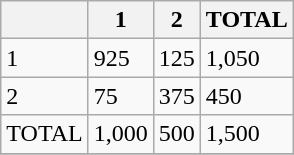<table class="wikitable" style="margin:1em auto;">
<tr>
<th></th>
<th>1</th>
<th>2</th>
<th>TOTAL</th>
</tr>
<tr>
<td>1</td>
<td>925</td>
<td>125</td>
<td>1,050</td>
</tr>
<tr>
<td>2</td>
<td>75</td>
<td>375</td>
<td>450</td>
</tr>
<tr>
<td>TOTAL</td>
<td>1,000</td>
<td>500</td>
<td>1,500</td>
</tr>
<tr>
</tr>
</table>
